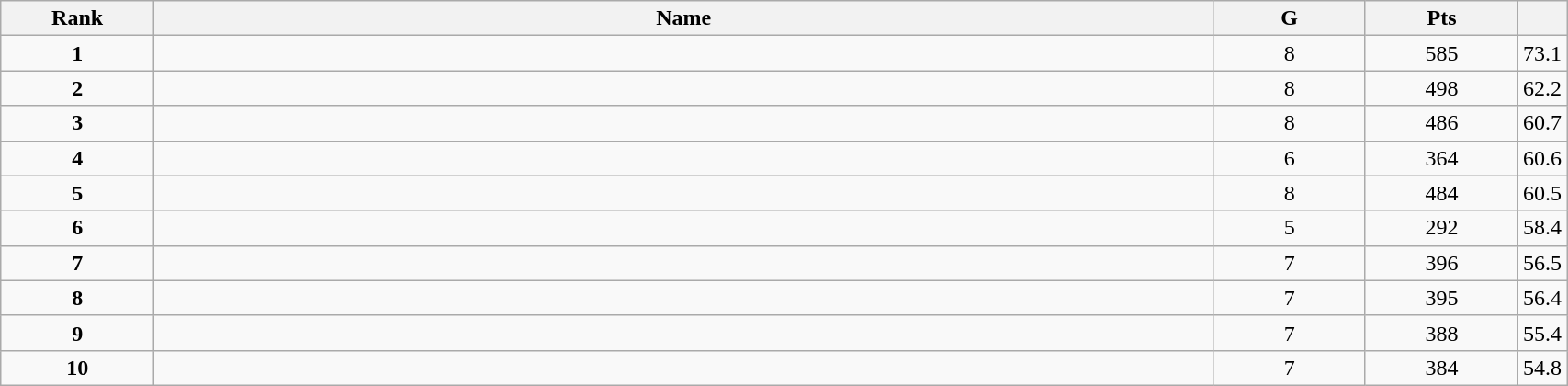<table class="wikitable" style="width:90%;">
<tr>
<th style="width:10%;">Rank</th>
<th style="width:70%;">Name</th>
<th style="width:10%;">G</th>
<th style="width:10%;">Pts</th>
<th style="width:10%;"></th>
</tr>
<tr align=center>
<td><strong>1</strong></td>
<td align=left><strong></strong></td>
<td>8</td>
<td>585</td>
<td>73.1</td>
</tr>
<tr align=center>
<td><strong>2</strong></td>
<td align=left></td>
<td>8</td>
<td>498</td>
<td>62.2</td>
</tr>
<tr align=center>
<td><strong>3</strong></td>
<td align=left></td>
<td>8</td>
<td>486</td>
<td>60.7</td>
</tr>
<tr align=center>
<td><strong>4</strong></td>
<td align=left></td>
<td>6</td>
<td>364</td>
<td>60.6</td>
</tr>
<tr align=center>
<td><strong>5</strong></td>
<td align=left></td>
<td>8</td>
<td>484</td>
<td>60.5</td>
</tr>
<tr align=center>
<td><strong>6</strong></td>
<td align=left></td>
<td>5</td>
<td>292</td>
<td>58.4</td>
</tr>
<tr align=center>
<td><strong>7</strong></td>
<td align=left></td>
<td>7</td>
<td>396</td>
<td>56.5</td>
</tr>
<tr align=center>
<td><strong>8</strong></td>
<td align=left></td>
<td>7</td>
<td>395</td>
<td>56.4</td>
</tr>
<tr align=center>
<td><strong>9</strong></td>
<td align=left></td>
<td>7</td>
<td>388</td>
<td>55.4</td>
</tr>
<tr align=center>
<td><strong>10</strong></td>
<td align=left></td>
<td>7</td>
<td>384</td>
<td>54.8</td>
</tr>
</table>
